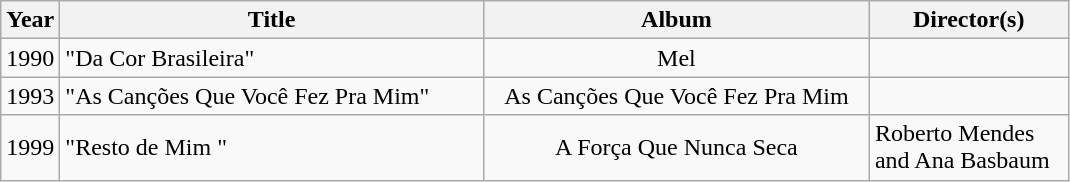<table class="wikitable">
<tr>
<th width=30>Year</th>
<th width=275>Title</th>
<th width=250>Album</th>
<th width=125>Director(s)</th>
</tr>
<tr>
<td>1990</td>
<td>"Da Cor Brasileira"</td>
<td align=center>Mel</td>
<td></td>
</tr>
<tr>
<td>1993</td>
<td>"As Canções Que Você Fez Pra Mim"</td>
<td align=center>As Canções Que Você Fez Pra Mim</td>
<td></td>
</tr>
<tr>
<td>1999</td>
<td>"Resto de Mim "</td>
<td align=center>A Força Que Nunca Seca</td>
<td>Roberto Mendes and Ana Basbaum</td>
</tr>
</table>
